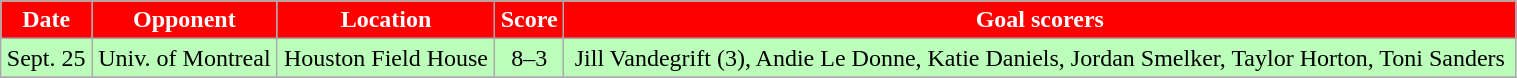<table class="wikitable" width="80%">
<tr align="center"  style="background:red;color:white;">
<td><strong>Date</strong></td>
<td><strong>Opponent</strong></td>
<td><strong>Location</strong></td>
<td><strong>Score</strong></td>
<td><strong>Goal scorers</strong></td>
</tr>
<tr align="center" bgcolor="bbffbb">
<td>Sept. 25</td>
<td>Univ. of Montreal</td>
<td>Houston Field House</td>
<td>8–3</td>
<td>Jill Vandegrift (3), Andie Le Donne, Katie Daniels, Jordan Smelker, Taylor Horton, Toni Sanders</td>
</tr>
<tr align="center" bgcolor="">
</tr>
</table>
